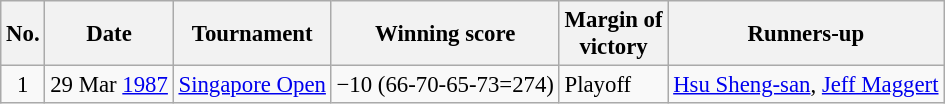<table class="wikitable" style="font-size:95%;">
<tr>
<th>No.</th>
<th>Date</th>
<th>Tournament</th>
<th>Winning score</th>
<th>Margin of<br>victory</th>
<th>Runners-up</th>
</tr>
<tr>
<td align=center>1</td>
<td align=right>29 Mar <a href='#'>1987</a></td>
<td><a href='#'>Singapore Open</a></td>
<td>−10 (66-70-65-73=274)</td>
<td>Playoff</td>
<td> <a href='#'>Hsu Sheng-san</a>,  <a href='#'>Jeff Maggert</a></td>
</tr>
</table>
